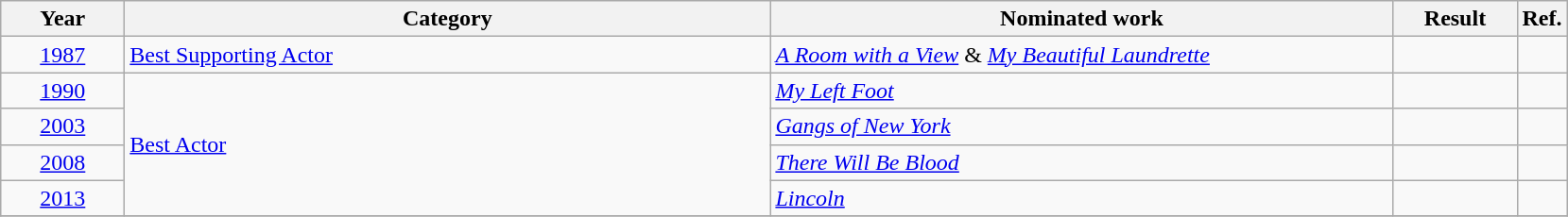<table class=wikitable>
<tr>
<th scope="col" style="width:5em;">Year</th>
<th scope="col" style="width:28em;">Category</th>
<th scope="col" style="width:27em;">Nominated work</th>
<th scope="col" style="width:5em;">Result</th>
<th>Ref.</th>
</tr>
<tr>
<td style="text-align:center;"><a href='#'>1987</a></td>
<td><a href='#'>Best Supporting Actor</a></td>
<td><em><a href='#'>A Room with a View</a></em> & <em><a href='#'>My Beautiful Laundrette</a></em></td>
<td></td>
<td></td>
</tr>
<tr>
<td style="text-align:center;"><a href='#'>1990</a></td>
<td rowspan="4"><a href='#'>Best Actor</a></td>
<td><em><a href='#'>My Left Foot</a></em></td>
<td></td>
<td style="text-align:center;"></td>
</tr>
<tr>
<td style="text-align:center;"><a href='#'>2003</a></td>
<td><em><a href='#'>Gangs of New York</a></em></td>
<td></td>
<td style="text-align:center;"></td>
</tr>
<tr>
<td style="text-align:center;"><a href='#'>2008</a></td>
<td><em><a href='#'>There Will Be Blood</a></em></td>
<td></td>
<td style="text-align:center;"></td>
</tr>
<tr>
<td style="text-align:center;"><a href='#'>2013</a></td>
<td><em><a href='#'>Lincoln</a></em></td>
<td></td>
<td style="text-align:center;"></td>
</tr>
<tr>
</tr>
</table>
